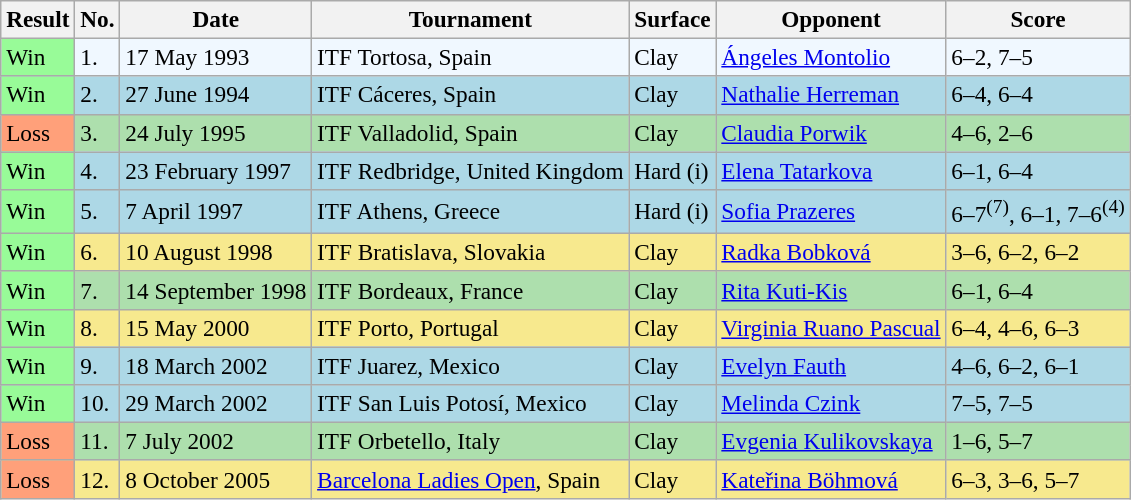<table class="sortable wikitable" style="font-size:97%;">
<tr>
<th>Result</th>
<th>No.</th>
<th>Date</th>
<th>Tournament</th>
<th>Surface</th>
<th>Opponent</th>
<th class="unsortable">Score</th>
</tr>
<tr bgcolor="#f0f8ff">
<td style="background:#98fb98;">Win</td>
<td>1.</td>
<td>17 May 1993</td>
<td>ITF Tortosa, Spain</td>
<td>Clay</td>
<td> <a href='#'>Ángeles Montolio</a></td>
<td>6–2, 7–5</td>
</tr>
<tr bgcolor="lightblue">
<td style="background:#98fb98;">Win</td>
<td>2.</td>
<td>27 June 1994</td>
<td>ITF Cáceres, Spain</td>
<td>Clay</td>
<td> <a href='#'>Nathalie Herreman</a></td>
<td>6–4, 6–4</td>
</tr>
<tr bgcolor="#ADDFAD">
<td style="background:#ffa07a;">Loss</td>
<td>3.</td>
<td>24 July 1995</td>
<td>ITF Valladolid, Spain</td>
<td>Clay</td>
<td> <a href='#'>Claudia Porwik</a></td>
<td>4–6, 2–6</td>
</tr>
<tr style="background:lightblue;">
<td style="background:#98fb98;">Win</td>
<td>4.</td>
<td>23 February 1997</td>
<td>ITF Redbridge, United Kingdom</td>
<td>Hard (i)</td>
<td> <a href='#'>Elena Tatarkova</a></td>
<td>6–1, 6–4</td>
</tr>
<tr style="background:lightblue;">
<td style="background:#98fb98;">Win</td>
<td>5.</td>
<td>7 April 1997</td>
<td>ITF Athens, Greece</td>
<td>Hard (i)</td>
<td> <a href='#'>Sofia Prazeres</a></td>
<td>6–7<sup>(7)</sup>, 6–1, 7–6<sup>(4)</sup></td>
</tr>
<tr bgcolor="#F7E98E">
<td style="background:#98fb98;">Win</td>
<td>6.</td>
<td>10 August 1998</td>
<td>ITF Bratislava, Slovakia</td>
<td>Clay</td>
<td> <a href='#'>Radka Bobková</a></td>
<td>3–6, 6–2, 6–2</td>
</tr>
<tr bgcolor="#ADDFAD">
<td style="background:#98fb98;">Win</td>
<td>7.</td>
<td>14 September 1998</td>
<td>ITF Bordeaux, France</td>
<td>Clay</td>
<td> <a href='#'>Rita Kuti-Kis</a></td>
<td>6–1, 6–4</td>
</tr>
<tr bgcolor="#F7E98E">
<td style="background:#98fb98;">Win</td>
<td>8.</td>
<td>15 May 2000</td>
<td>ITF Porto, Portugal</td>
<td>Clay</td>
<td> <a href='#'>Virginia Ruano Pascual</a></td>
<td>6–4, 4–6, 6–3</td>
</tr>
<tr style="background:lightblue;">
<td style="background:#98fb98;">Win</td>
<td>9.</td>
<td>18 March 2002</td>
<td>ITF Juarez, Mexico</td>
<td>Clay</td>
<td> <a href='#'>Evelyn Fauth</a></td>
<td>4–6, 6–2, 6–1</td>
</tr>
<tr style="background:lightblue;">
<td style="background:#98fb98;">Win</td>
<td>10.</td>
<td>29 March 2002</td>
<td>ITF San Luis Potosí, Mexico</td>
<td>Clay</td>
<td> <a href='#'>Melinda Czink</a></td>
<td>7–5, 7–5</td>
</tr>
<tr bgcolor="#ADDFAD">
<td style="background:#ffa07a;">Loss</td>
<td>11.</td>
<td>7 July 2002</td>
<td>ITF Orbetello, Italy</td>
<td>Clay</td>
<td> <a href='#'>Evgenia Kulikovskaya</a></td>
<td>1–6, 5–7</td>
</tr>
<tr style="background:#f7e98e;">
<td style="background:#ffa07a;">Loss</td>
<td>12.</td>
<td>8 October 2005</td>
<td><a href='#'>Barcelona Ladies Open</a>, Spain</td>
<td>Clay</td>
<td> <a href='#'>Kateřina Böhmová</a></td>
<td>6–3, 3–6, 5–7</td>
</tr>
</table>
